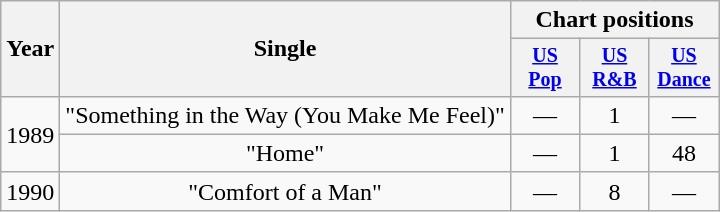<table class="wikitable" style="text-align:center;">
<tr>
<th rowspan="2">Year</th>
<th rowspan="2">Single</th>
<th colspan="4">Chart positions</th>
</tr>
<tr style="font-size:smaller;">
<th width="40"><a href='#'>US<br>Pop</a></th>
<th width="40"><a href='#'>US<br>R&B</a></th>
<th width="40"><a href='#'>US<br>Dance</a></th>
</tr>
<tr>
<td rowspan="2">1989</td>
<td>"Something in the Way (You Make Me Feel)"</td>
<td>—</td>
<td>1</td>
<td>—</td>
</tr>
<tr>
<td>"Home"</td>
<td>—</td>
<td>1</td>
<td>48</td>
</tr>
<tr>
<td>1990</td>
<td>"Comfort of a Man"</td>
<td>—</td>
<td>8</td>
<td>—</td>
</tr>
</table>
